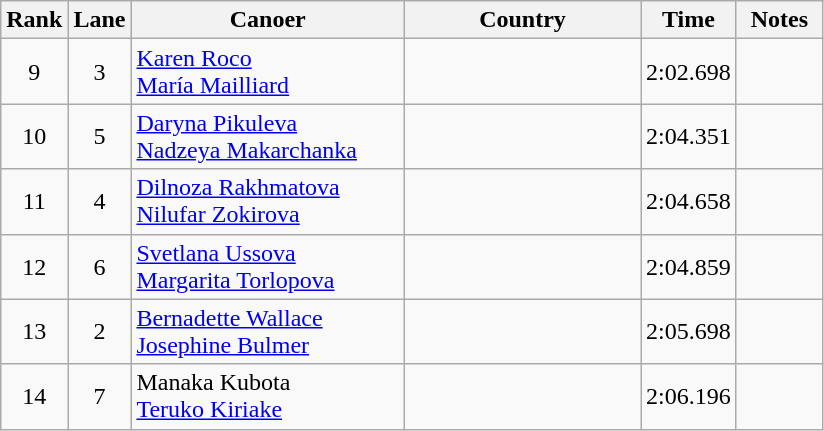<table class="wikitable" style="text-align:center;">
<tr>
<th width=30>Rank</th>
<th width=30>Lane</th>
<th width=175>Canoer</th>
<th width=150>Country</th>
<th width=30>Time</th>
<th width=50>Notes</th>
</tr>
<tr>
<td>9</td>
<td>3</td>
<td align=left><a href='#'>Karen Roco</a><br><a href='#'>María Mailliard</a></td>
<td align=left></td>
<td>2:02.698</td>
<td></td>
</tr>
<tr>
<td>10</td>
<td>5</td>
<td align=left><a href='#'>Daryna Pikuleva</a><br><a href='#'>Nadzeya Makarchanka</a></td>
<td align=left></td>
<td>2:04.351</td>
<td></td>
</tr>
<tr>
<td>11</td>
<td>4</td>
<td align=left><a href='#'>Dilnoza Rakhmatova</a><br><a href='#'>Nilufar Zokirova</a></td>
<td align=left></td>
<td>2:04.658</td>
<td></td>
</tr>
<tr>
<td>12</td>
<td>6</td>
<td align=left><a href='#'>Svetlana Ussova</a><br><a href='#'>Margarita Torlopova</a></td>
<td align=left></td>
<td>2:04.859</td>
<td></td>
</tr>
<tr>
<td>13</td>
<td>2</td>
<td align=left><a href='#'>Bernadette Wallace</a><br><a href='#'>Josephine Bulmer</a></td>
<td align=left></td>
<td>2:05.698</td>
<td></td>
</tr>
<tr>
<td>14</td>
<td>7</td>
<td align=left>Manaka Kubota<br><a href='#'>Teruko Kiriake</a></td>
<td align=left></td>
<td>2:06.196</td>
<td></td>
</tr>
</table>
